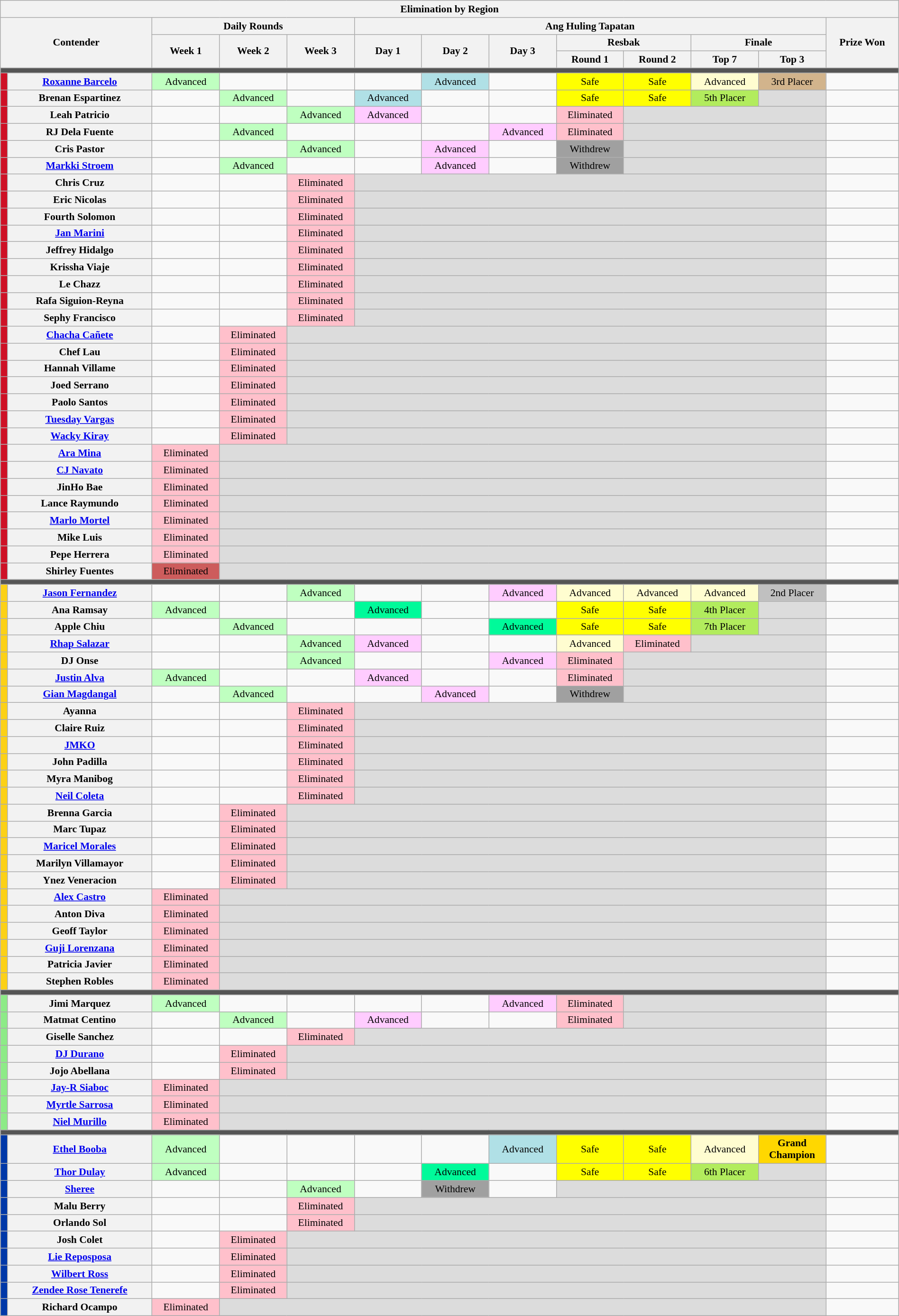<table class="wikitable mw-collapsible mw-collapsed" style="width:100%;font-size:90%;text-align:center;">
<tr>
<th colspan="13">Elimination by Region</th>
</tr>
<tr>
<th colspan="2" rowspan="3">Contender</th>
<th colspan="3">Daily Rounds</th>
<th colspan="7">Ang Huling Tapatan</th>
<th rowspan="3">Prize Won</th>
</tr>
<tr>
<th rowspan="2" width="7.5%">Week 1</th>
<th rowspan="2" width="7.5%">Week 2</th>
<th rowspan="2" width="7.5%">Week 3</th>
<th rowspan="2" width="7.5%">Day 1</th>
<th rowspan="2" width="7.5%">Day 2</th>
<th rowspan="2" width="7.5%">Day 3</th>
<th colspan="2">Resbak</th>
<th colspan="2">Finale</th>
</tr>
<tr>
<th width="7.5%">Round 1</th>
<th width="7.5%">Round 2</th>
<th width="7.5%">Top 7</th>
<th width="7.5%">Top 3</th>
</tr>
<tr>
<td colspan="13" style="background:#555;"></td>
</tr>
<tr>
<th style="background:#CE1126"></th>
<th><a href='#'>Roxanne Barcelo</a></th>
<td style="background:#BFFFC0">Advanced</td>
<td></td>
<td></td>
<td></td>
<td style="background:#B0E0E6">Advanced</td>
<td></td>
<td style="background:#FFFF00">Safe</td>
<td style="background:#FFFF00">Safe</td>
<td style="background:#FFFDD0">Advanced</td>
<td style="background:#D2B48C">3rd Placer</td>
<td></td>
</tr>
<tr>
<th style="background:#CE1126"></th>
<th>Brenan Espartinez</th>
<td></td>
<td style="background:#BFFFC0">Advanced</td>
<td></td>
<td style="background:#B0E0E6">Advanced</td>
<td></td>
<td></td>
<td style="background:#FFFF00">Safe</td>
<td style="background:#FFFF00">Safe</td>
<td style="background:#B2EC5D">5th Placer</td>
<td style="background:#DCDCDC"></td>
<td></td>
</tr>
<tr>
<th style="background:#CE1126"></th>
<th>Leah Patricio</th>
<td></td>
<td></td>
<td style="background:#BFFFC0">Advanced</td>
<td style="background:#FFCCFF">Advanced</td>
<td></td>
<td></td>
<td style="background:#FFC0CB">Eliminated</td>
<td colspan="3" style="background:#DCDCDC"></td>
<td></td>
</tr>
<tr>
<th style="background:#CE1126"></th>
<th>RJ Dela Fuente</th>
<td></td>
<td style="background:#BFFFC0">Advanced</td>
<td></td>
<td></td>
<td></td>
<td style="background:#FFCCFF">Advanced</td>
<td style="background:#FFC0CB">Eliminated</td>
<td colspan="3" style="background:#DCDCDC"></td>
<td></td>
</tr>
<tr>
<th style="background:#CE1126"></th>
<th>Cris Pastor</th>
<td></td>
<td></td>
<td style="background:#BFFFC0">Advanced</td>
<td></td>
<td style="background:#FFCCFF">Advanced</td>
<td></td>
<td style="background:#A0A0A0">Withdrew</td>
<td colspan="3" style="background:#DCDCDC"></td>
<td></td>
</tr>
<tr>
<th style="background:#CE1126"></th>
<th><a href='#'>Markki Stroem</a></th>
<td></td>
<td style="background:#BFFFC0">Advanced</td>
<td></td>
<td></td>
<td style="background:#FFCCFF">Advanced</td>
<td></td>
<td style="background:#A0A0A0">Withdrew</td>
<td colspan="3" style="background:#DCDCDC"></td>
<td></td>
</tr>
<tr>
<th style="background:#CE1126"></th>
<th>Chris Cruz</th>
<td></td>
<td></td>
<td style="background:#FFC0CB">Eliminated</td>
<td colspan="7" style="background:#DCDCDC"></td>
<td></td>
</tr>
<tr>
<th style="background:#CE1126"></th>
<th>Eric Nicolas</th>
<td></td>
<td></td>
<td style="background:#FFC0CB">Eliminated</td>
<td colspan="7" style="background:#DCDCDC"></td>
<td></td>
</tr>
<tr>
<th style="background:#CE1126"></th>
<th>Fourth Solomon</th>
<td></td>
<td></td>
<td style="background:#FFC0CB">Eliminated</td>
<td colspan="7" style="background:#DCDCDC"></td>
<td></td>
</tr>
<tr>
<th style="background:#CE1126"></th>
<th><a href='#'>Jan Marini</a></th>
<td></td>
<td></td>
<td style="background:#FFC0CB">Eliminated</td>
<td colspan="7" style="background:#DCDCDC"></td>
<td></td>
</tr>
<tr>
<th style="background:#CE1126"></th>
<th>Jeffrey Hidalgo</th>
<td></td>
<td></td>
<td style="background:#FFC0CB">Eliminated</td>
<td colspan="7" style="background:#DCDCDC"></td>
<td></td>
</tr>
<tr>
<th style="background:#CE1126"></th>
<th>Krissha Viaje</th>
<td></td>
<td></td>
<td style="background:#FFC0CB">Eliminated</td>
<td colspan="7" style="background:#DCDCDC"></td>
<td></td>
</tr>
<tr>
<th style="background:#CE1126"></th>
<th>Le Chazz</th>
<td></td>
<td></td>
<td style="background:#FFC0CB">Eliminated</td>
<td colspan="7" style="background:#DCDCDC"></td>
<td></td>
</tr>
<tr>
<th style="background:#CE1126"></th>
<th>Rafa Siguion-Reyna</th>
<td></td>
<td></td>
<td style="background:#FFC0CB">Eliminated</td>
<td colspan="7" style="background:#DCDCDC"></td>
<td></td>
</tr>
<tr>
<th style="background:#CE1126"></th>
<th>Sephy Francisco</th>
<td></td>
<td></td>
<td style="background:#FFC0CB">Eliminated</td>
<td colspan="7" style="background:#DCDCDC"></td>
<td></td>
</tr>
<tr>
<th style="background:#CE1126"></th>
<th><a href='#'>Chacha Cañete</a></th>
<td></td>
<td style="background:#FFC0CB">Eliminated</td>
<td colspan="8" style="background:#DCDCDC"></td>
<td></td>
</tr>
<tr>
<th style="background:#CE1126"></th>
<th>Chef Lau</th>
<td></td>
<td style="background:#FFC0CB">Eliminated</td>
<td colspan="8" style="background:#DCDCDC"></td>
<td></td>
</tr>
<tr>
<th style="background:#CE1126"></th>
<th>Hannah Villame</th>
<td></td>
<td style="background:#FFC0CB">Eliminated</td>
<td colspan="8" style="background:#DCDCDC"></td>
<td></td>
</tr>
<tr>
<th style="background:#CE1126"></th>
<th>Joed Serrano</th>
<td></td>
<td style="background:#FFC0CB">Eliminated</td>
<td colspan="8" style="background:#DCDCDC"></td>
<td></td>
</tr>
<tr>
<th style="background:#CE1126"></th>
<th>Paolo Santos</th>
<td></td>
<td style="background:#FFC0CB">Eliminated</td>
<td colspan="8" style="background:#DCDCDC"></td>
<td></td>
</tr>
<tr>
<th style="background:#CE1126"></th>
<th><a href='#'>Tuesday Vargas</a></th>
<td></td>
<td style="background:#FFC0CB">Eliminated</td>
<td colspan="8" style="background:#DCDCDC"></td>
<td></td>
</tr>
<tr>
<th style="background:#CE1126"></th>
<th><a href='#'>Wacky Kiray</a></th>
<td></td>
<td style="background:#FFC0CB">Eliminated</td>
<td colspan="8" style="background:#DCDCDC"></td>
<td></td>
</tr>
<tr>
<th style="background:#CE1126"></th>
<th><a href='#'>Ara Mina</a></th>
<td style="background:#FFC0CB">Eliminated</td>
<td colspan="9" style="background:#DCDCDC"></td>
<td></td>
</tr>
<tr>
<th style="background:#CE1126"></th>
<th><a href='#'>CJ Navato</a></th>
<td style="background:#FFC0CB">Eliminated</td>
<td colspan="9" style="background:#DCDCDC"></td>
<td></td>
</tr>
<tr>
<th style="background:#CE1126"></th>
<th>JinHo Bae</th>
<td style="background:#FFC0CB">Eliminated</td>
<td colspan="9" style="background:#DCDCDC"></td>
<td></td>
</tr>
<tr>
<th style="background:#CE1126"></th>
<th>Lance Raymundo</th>
<td style="background:#FFC0CB">Eliminated</td>
<td colspan="9" style="background:#DCDCDC"></td>
<td></td>
</tr>
<tr>
<th style="background:#CE1126"></th>
<th><a href='#'>Marlo Mortel</a></th>
<td style="background:#FFC0CB">Eliminated</td>
<td colspan="9" style="background:#DCDCDC"></td>
<td></td>
</tr>
<tr>
<th style="background:#CE1126"></th>
<th>Mike Luis</th>
<td style="background:#FFC0CB">Eliminated</td>
<td colspan="9" style="background:#DCDCDC"></td>
<td></td>
</tr>
<tr>
<th style="background:#CE1126"></th>
<th>Pepe Herrera</th>
<td style="background:#FFC0CB">Eliminated</td>
<td colspan="9" style="background:#DCDCDC"></td>
<td></td>
</tr>
<tr>
<th style="background:#CE1126"></th>
<th>Shirley Fuentes</th>
<td style="background:#CD5C5C">Eliminated</td>
<td colspan="9" style="background:#DCDCDC"></td>
<td></td>
</tr>
<tr>
<td colspan="13" style="background:#555;"></td>
</tr>
<tr>
<th style="background:#FCD116"></th>
<th><a href='#'>Jason Fernandez</a></th>
<td></td>
<td></td>
<td style="background:#BFFFC0">Advanced</td>
<td></td>
<td></td>
<td style="background:#FFCCFF">Advanced</td>
<td style="background:#FFFDD0">Advanced</td>
<td style="background:#FFFDD0">Advanced</td>
<td style="background:#FFFDD0">Advanced</td>
<td style="background:#C0C0C0">2nd Placer</td>
<td></td>
</tr>
<tr>
<th style="background:#FCD116"></th>
<th>Ana Ramsay</th>
<td style="background:#BFFFC0">Advanced</td>
<td></td>
<td></td>
<td style="background:#00FA9A">Advanced</td>
<td></td>
<td></td>
<td style="background:#FFFF00">Safe</td>
<td style="background:#FFFF00">Safe</td>
<td style="background:#B2EC5D">4th Placer</td>
<td style="background:#DCDCDC"></td>
<td></td>
</tr>
<tr>
<th style="background:#FCD116"></th>
<th>Apple Chiu</th>
<td></td>
<td style="background:#BFFFC0">Advanced</td>
<td></td>
<td></td>
<td></td>
<td style="background:#00FA9A">Advanced</td>
<td style="background:#FFFF00">Safe</td>
<td style="background:#FFFF00">Safe</td>
<td style="background:#B2EC5D">7th Placer</td>
<td style="background:#DCDCDC"></td>
<td></td>
</tr>
<tr>
<th style="background:#FCD116"></th>
<th><a href='#'>Rhap Salazar</a></th>
<td></td>
<td></td>
<td style="background:#BFFFC0">Advanced</td>
<td style="background:#FFCCFF">Advanced</td>
<td></td>
<td></td>
<td style="background:#FFFDD0">Advanced</td>
<td style="background:#FFC0CB">Eliminated</td>
<td colspan="2" style="background:#DCDCDC"></td>
<td></td>
</tr>
<tr>
<th style="background:#FCD116"></th>
<th>DJ Onse</th>
<td></td>
<td></td>
<td style="background:#BFFFC0">Advanced</td>
<td></td>
<td></td>
<td style="background:#FFCCFF">Advanced</td>
<td style="background:#FFC0CB">Eliminated</td>
<td colspan="3" style="background:#DCDCDC"></td>
<td></td>
</tr>
<tr>
<th style="background:#FCD116"></th>
<th><a href='#'>Justin Alva</a></th>
<td style="background:#BFFFC0">Advanced</td>
<td></td>
<td></td>
<td style="background:#FFCCFF">Advanced</td>
<td></td>
<td></td>
<td style="background:#FFC0CB">Eliminated</td>
<td colspan="3" style="background:#DCDCDC"></td>
<td></td>
</tr>
<tr>
<th style="background:#FCD116"></th>
<th><a href='#'>Gian Magdangal</a></th>
<td></td>
<td style="background:#BFFFC0">Advanced</td>
<td></td>
<td></td>
<td style="background:#FFCCFF">Advanced</td>
<td></td>
<td style="background:#A0A0A0">Withdrew</td>
<td colspan="3" style="background:#DCDCDC"></td>
<td></td>
</tr>
<tr>
<th style="background:#FCD116"></th>
<th>Ayanna</th>
<td></td>
<td></td>
<td style="background:#FFC0CB">Eliminated</td>
<td colspan="7" style="background:#DCDCDC"></td>
<td></td>
</tr>
<tr>
<th style="background:#FCD116"></th>
<th>Claire Ruiz</th>
<td></td>
<td></td>
<td style="background:#FFC0CB">Eliminated</td>
<td colspan="7" style="background:#DCDCDC"></td>
<td></td>
</tr>
<tr>
<th style="background:#FCD116"></th>
<th><a href='#'>JMKO</a></th>
<td></td>
<td></td>
<td style="background:#FFC0CB">Eliminated</td>
<td colspan="7" style="background:#DCDCDC"></td>
<td></td>
</tr>
<tr>
<th style="background:#FCD116"></th>
<th>John Padilla</th>
<td></td>
<td></td>
<td style="background:#FFC0CB">Eliminated</td>
<td colspan="7" style="background:#DCDCDC"></td>
<td></td>
</tr>
<tr>
<th style="background:#FCD116"></th>
<th>Myra Manibog</th>
<td></td>
<td></td>
<td style="background:#FFC0CB">Eliminated</td>
<td colspan="7" style="background:#DCDCDC"></td>
<td></td>
</tr>
<tr>
<th style="background:#FCD116"></th>
<th><a href='#'>Neil Coleta</a></th>
<td></td>
<td></td>
<td style="background:#FFC0CB">Eliminated</td>
<td colspan="7" style="background:#DCDCDC"></td>
<td></td>
</tr>
<tr>
<th style="background:#FCD116"></th>
<th>Brenna Garcia</th>
<td></td>
<td style="background:#FFC0CB">Eliminated</td>
<td colspan="8" style="background:#DCDCDC"></td>
<td></td>
</tr>
<tr>
<th style="background:#FCD116"></th>
<th>Marc Tupaz</th>
<td></td>
<td style="background:#FFC0CB">Eliminated</td>
<td colspan="8" style="background:#DCDCDC"></td>
<td></td>
</tr>
<tr>
<th style="background:#FCD116"></th>
<th><a href='#'>Maricel Morales</a></th>
<td></td>
<td style="background:#FFC0CB">Eliminated</td>
<td colspan="8" style="background:#DCDCDC"></td>
<td></td>
</tr>
<tr>
<th style="background:#FCD116"></th>
<th>Marilyn Villamayor</th>
<td></td>
<td style="background:#FFC0CB">Eliminated</td>
<td colspan="8" style="background:#DCDCDC"></td>
<td></td>
</tr>
<tr>
<th style="background:#FCD116"></th>
<th>Ynez Veneracion</th>
<td></td>
<td style="background:#FFC0CB">Eliminated</td>
<td colspan="8" style="background:#DCDCDC"></td>
<td></td>
</tr>
<tr>
<th style="background:#FCD116"></th>
<th><a href='#'>Alex Castro</a></th>
<td style="background:#FFC0CB">Eliminated</td>
<td colspan="9" style="background:#DCDCDC"></td>
<td></td>
</tr>
<tr>
<th style="background:#FCD116"></th>
<th>Anton Diva</th>
<td style="background:#FFC0CB">Eliminated</td>
<td colspan="9" style="background:#DCDCDC"></td>
<td></td>
</tr>
<tr>
<th style="background:#FCD116"></th>
<th>Geoff Taylor</th>
<td style="background:#FFC0CB">Eliminated</td>
<td colspan="9" style="background:#DCDCDC"></td>
<td></td>
</tr>
<tr>
<th style="background:#FCD116"></th>
<th><a href='#'>Guji Lorenzana</a></th>
<td style="background:#FFC0CB">Eliminated</td>
<td colspan="9" style="background:#DCDCDC"></td>
<td></td>
</tr>
<tr>
<th style="background:#FCD116"></th>
<th>Patricia Javier</th>
<td style="background:#FFC0CB">Eliminated</td>
<td colspan="9" style="background:#DCDCDC"></td>
<td></td>
</tr>
<tr>
<th style="background:#FCD116"></th>
<th>Stephen Robles</th>
<td style="background:#FFC0CB">Eliminated</td>
<td colspan="9" style="background:#DCDCDC"></td>
<td></td>
</tr>
<tr>
<td colspan="13" style="background:#555;"></td>
</tr>
<tr>
<th style="background:#8DEB87"></th>
<th>Jimi Marquez</th>
<td style="background:#BFFFC0">Advanced</td>
<td></td>
<td></td>
<td></td>
<td></td>
<td style="background:#FFCCFF">Advanced</td>
<td style="background:#FFC0CB">Eliminated</td>
<td colspan="3" style="background:#DCDCDC"></td>
<td></td>
</tr>
<tr>
<th style="background:#8DEB87"></th>
<th>Matmat Centino</th>
<td></td>
<td style="background:#BFFFC0">Advanced</td>
<td></td>
<td style="background:#FFCCFF">Advanced</td>
<td></td>
<td></td>
<td style="background:#FFC0CB">Eliminated</td>
<td colspan="3" style="background:#DCDCDC"></td>
<td></td>
</tr>
<tr>
<th style="background:#8DEB87"></th>
<th>Giselle Sanchez</th>
<td></td>
<td></td>
<td style="background:#FFC0CB">Eliminated</td>
<td colspan="7" style="background:#DCDCDC"></td>
<td></td>
</tr>
<tr>
<th style="background:#8DEB87"></th>
<th><a href='#'>DJ Durano</a></th>
<td></td>
<td style="background:#FFC0CB">Eliminated</td>
<td colspan="8" style="background:#DCDCDC"></td>
<td></td>
</tr>
<tr>
<th style="background:#8DEB87"></th>
<th>Jojo Abellana</th>
<td></td>
<td style="background:#FFC0CB">Eliminated</td>
<td colspan="8" style="background:#DCDCDC"></td>
<td></td>
</tr>
<tr>
<th style="background:#8DEB87"></th>
<th><a href='#'>Jay-R Siaboc</a></th>
<td style="background:#FFC0CB">Eliminated</td>
<td colspan="9" style="background:#DCDCDC"></td>
<td></td>
</tr>
<tr>
<th style="background:#8DEB87"></th>
<th><a href='#'>Myrtle Sarrosa</a></th>
<td style="background:#FFC0CB">Eliminated</td>
<td colspan="9" style="background:#DCDCDC"></td>
<td></td>
</tr>
<tr>
<th style="background:#8DEB87"></th>
<th><a href='#'>Niel Murillo</a></th>
<td style="background:#FFC0CB">Eliminated</td>
<td colspan="9" style="background:#DCDCDC"></td>
<td></td>
</tr>
<tr>
<td colspan="13" style="background:#555;"></td>
</tr>
<tr>
<th style="background:#0038A8"></th>
<th><a href='#'>Ethel Booba</a></th>
<td style="background:#BFFFC0">Advanced</td>
<td></td>
<td></td>
<td></td>
<td></td>
<td style="background:#B0E0E6">Advanced</td>
<td style="background:#FFFF00">Safe</td>
<td style="background:#FFFF00">Safe</td>
<td style="background:#FFFDD0">Advanced</td>
<td style="background:#FFD700"><strong>Grand Champion</strong></td>
<td></td>
</tr>
<tr>
<th style="background:#0038A8"></th>
<th><a href='#'>Thor Dulay</a></th>
<td style="background:#BFFFC0">Advanced</td>
<td></td>
<td></td>
<td></td>
<td style="background:#00FA9A">Advanced</td>
<td></td>
<td style="background:#FFFF00">Safe</td>
<td style="background:#FFFF00">Safe</td>
<td style="background:#B2EC5D">6th Placer</td>
<td style="background:#DCDCDC"></td>
<td></td>
</tr>
<tr>
<th style="background:#0038A8"></th>
<th><a href='#'>Sheree</a></th>
<td></td>
<td></td>
<td style="background:#BFFFC0">Advanced</td>
<td></td>
<td style="background:#A0A0A0">Withdrew</td>
<td></td>
<td colspan="4" style="background:#DCDCDC"></td>
<td></td>
</tr>
<tr>
<th style="background:#0038A8"></th>
<th>Malu Berry</th>
<td></td>
<td></td>
<td style="background:#FFC0CB">Eliminated</td>
<td colspan="7" style="background:#DCDCDC"></td>
<td></td>
</tr>
<tr>
<th style="background:#0038A8"></th>
<th>Orlando Sol</th>
<td></td>
<td></td>
<td style="background:#FFC0CB">Eliminated</td>
<td colspan="7" style="background:#DCDCDC"></td>
<td></td>
</tr>
<tr>
<th style="background:#0038A8"></th>
<th>Josh Colet</th>
<td></td>
<td style="background:#FFC0CB">Eliminated</td>
<td colspan="8" style="background:#DCDCDC"></td>
<td></td>
</tr>
<tr>
<th style="background:#0038A8"></th>
<th><a href='#'>Lie Reposposa</a></th>
<td></td>
<td style="background:#FFC0CB">Eliminated</td>
<td colspan="8" style="background:#DCDCDC"></td>
<td></td>
</tr>
<tr>
<th style="background:#0038A8"></th>
<th><a href='#'>Wilbert Ross</a></th>
<td></td>
<td style="background:#FFC0CB">Eliminated</td>
<td colspan="8" style="background:#DCDCDC"></td>
<td></td>
</tr>
<tr>
<th style="background:#0038A8"></th>
<th><a href='#'>Zendee Rose Tenerefe</a></th>
<td></td>
<td style="background:#FFC0CB">Eliminated</td>
<td colspan="8" style="background:#DCDCDC"></td>
<td></td>
</tr>
<tr>
<th style="background:#0038A8"></th>
<th>Richard Ocampo</th>
<td style="background:#FFC0CB">Eliminated</td>
<td colspan="9" style="background:#DCDCDC"></td>
<td></td>
</tr>
</table>
